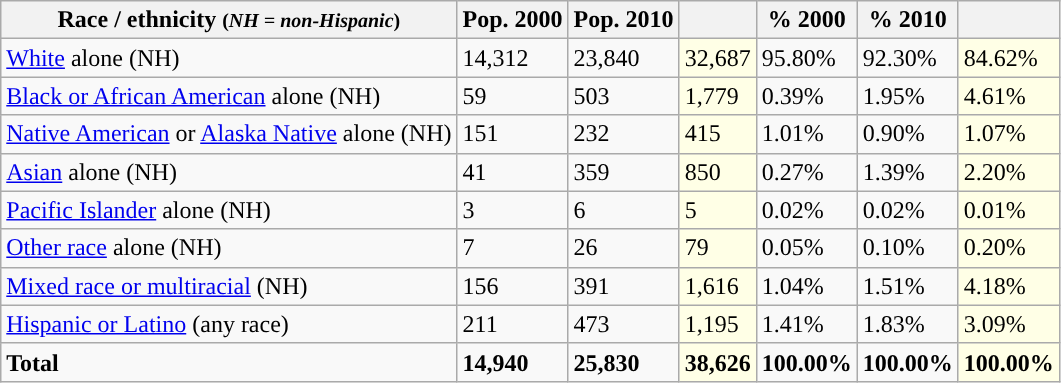<table class="wikitable">
<tr>
<th>Race / ethnicity <small>(<em>NH = non-Hispanic</em>)</small></th>
<th>Pop. 2000</th>
<th>Pop. 2010</th>
<th></th>
<th>% 2000</th>
<th>% 2010</th>
<th></th>
</tr>
<tr>
<td><a href='#'>White</a> alone (NH)</td>
<td>14,312</td>
<td>23,840</td>
<td style='background: #ffffe6;'>32,687</td>
<td>95.80%</td>
<td>92.30%</td>
<td style='background: #ffffe6;'>84.62%</td>
</tr>
<tr>
<td><a href='#'>Black or African American</a> alone (NH)</td>
<td>59</td>
<td>503</td>
<td style='background: #ffffe6;'>1,779</td>
<td>0.39%</td>
<td>1.95%</td>
<td style='background: #ffffe6;'>4.61%</td>
</tr>
<tr>
<td><a href='#'>Native American</a> or <a href='#'>Alaska Native</a> alone (NH)</td>
<td>151</td>
<td>232</td>
<td style='background: #ffffe6;'>415</td>
<td>1.01%</td>
<td>0.90%</td>
<td style='background: #ffffe6;'>1.07%</td>
</tr>
<tr>
<td><a href='#'>Asian</a> alone (NH)</td>
<td>41</td>
<td>359</td>
<td style='background: #ffffe6;'>850</td>
<td>0.27%</td>
<td>1.39%</td>
<td style='background: #ffffe6;'>2.20%</td>
</tr>
<tr>
<td><a href='#'>Pacific Islander</a> alone (NH)</td>
<td>3</td>
<td>6</td>
<td style='background: #ffffe6;'>5</td>
<td>0.02%</td>
<td>0.02%</td>
<td style='background: #ffffe6;'>0.01%</td>
</tr>
<tr>
<td><a href='#'>Other race</a> alone (NH)</td>
<td>7</td>
<td>26</td>
<td style='background: #ffffe6;'>79</td>
<td>0.05%</td>
<td>0.10%</td>
<td style='background: #ffffe6;'>0.20%</td>
</tr>
<tr>
<td><a href='#'>Mixed race or multiracial</a> (NH)</td>
<td>156</td>
<td>391</td>
<td style='background: #ffffe6;'>1,616</td>
<td>1.04%</td>
<td>1.51%</td>
<td style='background: #ffffe6;'>4.18%</td>
</tr>
<tr>
<td><a href='#'>Hispanic or Latino</a> (any race)</td>
<td>211</td>
<td>473</td>
<td style='background: #ffffe6;'>1,195</td>
<td>1.41%</td>
<td>1.83%</td>
<td style='background: #ffffe6;'>3.09%</td>
</tr>
<tr>
<td><strong>Total</strong></td>
<td><strong>14,940</strong></td>
<td><strong>25,830</strong></td>
<td style='background: #ffffe6;'><strong>38,626</strong></td>
<td><strong>100.00%</strong></td>
<td><strong>100.00%</strong></td>
<td style='background: #ffffe6;'><strong>100.00%</strong></td>
</tr>
</table>
